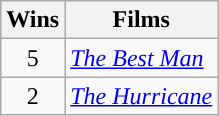<table class="wikitable">
<tr>
<th>Wins</th>
<th>Films</th>
</tr>
<tr>
<td rowspan="1" style="text-align:center">5</td>
<td><em><a href='#'>The Best Man</a></em></td>
</tr>
<tr>
<td rowspan="1" style="text-align:center">2</td>
<td><em><a href='#'>The Hurricane</a></em></td>
</tr>
</table>
